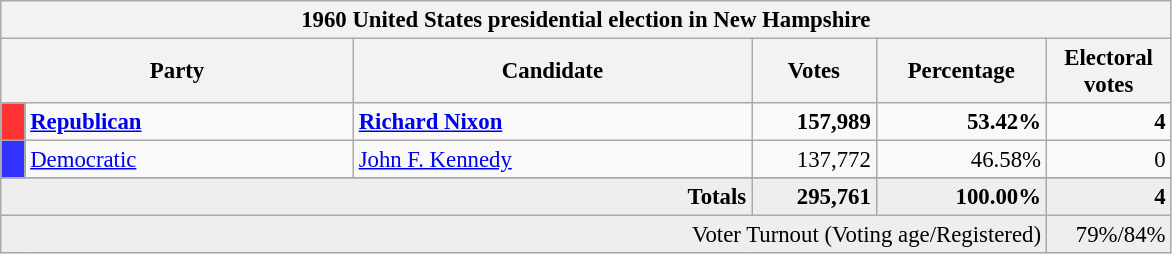<table class="wikitable" style="font-size: 95%;">
<tr>
<th colspan="6">1960 United States presidential election in New Hampshire</th>
</tr>
<tr>
<th colspan="2" style="width: 15em">Party</th>
<th style="width: 17em">Candidate</th>
<th style="width: 5em">Votes</th>
<th style="width: 7em">Percentage</th>
<th style="width: 5em">Electoral votes</th>
</tr>
<tr>
<th style="background-color:#FF3333; width: 3px"></th>
<td style="width: 130px"><strong><a href='#'>Republican</a></strong></td>
<td><strong><a href='#'>Richard Nixon</a></strong></td>
<td align="right"><strong>157,989</strong></td>
<td align="right"><strong>53.42%</strong></td>
<td align="right"><strong>4</strong></td>
</tr>
<tr>
<th style="background-color:#3333FF; width: 3px"></th>
<td style="width: 130px"><a href='#'>Democratic</a></td>
<td><a href='#'>John F. Kennedy</a></td>
<td align="right">137,772</td>
<td align="right">46.58%</td>
<td align="right">0</td>
</tr>
<tr>
</tr>
<tr bgcolor="#EEEEEE">
<td colspan="3" align="right"><strong>Totals</strong></td>
<td align="right"><strong>295,761</strong></td>
<td align="right"><strong>100.00%</strong></td>
<td align="right"><strong>4</strong></td>
</tr>
<tr bgcolor="#EEEEEE">
<td colspan="5" align="right">Voter Turnout (Voting age/Registered)</td>
<td colspan="1" align="right">79%/84%</td>
</tr>
</table>
